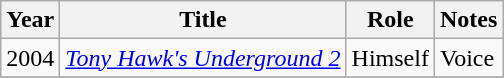<table class = "wikitable sortable">
<tr>
<th>Year</th>
<th>Title</th>
<th>Role</th>
<th>Notes</th>
</tr>
<tr>
<td>2004</td>
<td><em><a href='#'>Tony Hawk's Underground 2</a></em></td>
<td>Himself</td>
<td>Voice</td>
</tr>
<tr>
</tr>
</table>
